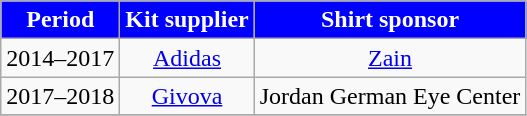<table class="wikitable" style="text-align: center;">
<tr>
<th style="color:#FFFFFF; background:blue;">Period</th>
<th style="color:#FFFFFF; background:blue;">Kit supplier</th>
<th style="color:#FFFFFF; background:blue;">Shirt sponsor</th>
</tr>
<tr>
<td>2014–2017</td>
<td><a href='#'>Adidas</a></td>
<td><a href='#'>Zain</a></td>
</tr>
<tr>
<td>2017–2018</td>
<td><a href='#'>Givova</a></td>
<td>Jordan German Eye Center</td>
</tr>
<tr>
</tr>
</table>
